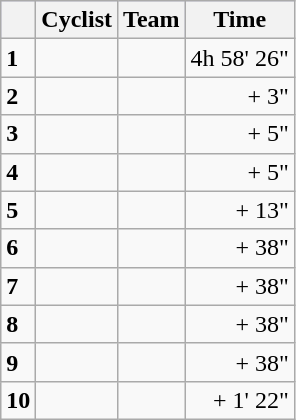<table class="wikitable">
<tr style="background:#ccccff;">
<th></th>
<th>Cyclist</th>
<th>Team</th>
<th>Time</th>
</tr>
<tr>
<td><strong>1</strong></td>
<td><strong></strong></td>
<td><strong></strong></td>
<td align=right>4h 58' 26"</td>
</tr>
<tr>
<td><strong>2</strong></td>
<td></td>
<td></td>
<td align=right>+ 3"</td>
</tr>
<tr>
<td><strong>3</strong></td>
<td></td>
<td></td>
<td align=right>+ 5"</td>
</tr>
<tr>
<td><strong>4</strong></td>
<td></td>
<td></td>
<td align=right>+ 5"</td>
</tr>
<tr>
<td><strong>5</strong></td>
<td></td>
<td></td>
<td align=right>+ 13"</td>
</tr>
<tr>
<td><strong>6</strong></td>
<td></td>
<td></td>
<td align=right>+ 38"</td>
</tr>
<tr>
<td><strong>7</strong></td>
<td></td>
<td></td>
<td align=right>+ 38"</td>
</tr>
<tr>
<td><strong>8</strong></td>
<td></td>
<td></td>
<td align=right>+ 38"</td>
</tr>
<tr>
<td><strong>9</strong></td>
<td></td>
<td></td>
<td align=right>+ 38"</td>
</tr>
<tr>
<td><strong>10</strong></td>
<td></td>
<td></td>
<td align=right>+ 1' 22"</td>
</tr>
</table>
